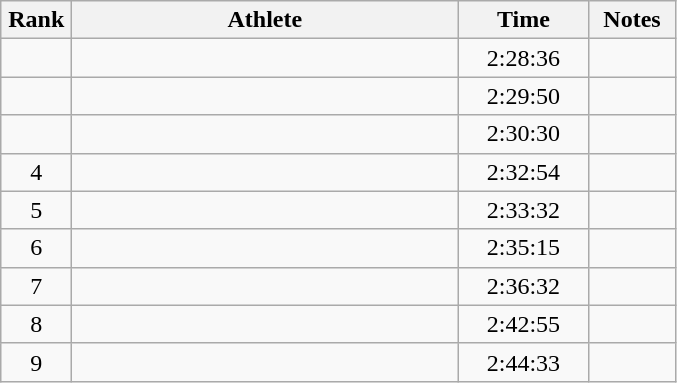<table class="wikitable sortable" style="text-align:center">
<tr>
<th width=40>Rank</th>
<th width=250>Athlete</th>
<th width=80>Time</th>
<th width=50>Notes</th>
</tr>
<tr>
<td></td>
<td align=left></td>
<td>2:28:36</td>
<td></td>
</tr>
<tr>
<td></td>
<td align=left></td>
<td>2:29:50</td>
<td></td>
</tr>
<tr>
<td></td>
<td align=left></td>
<td>2:30:30</td>
<td></td>
</tr>
<tr>
<td>4</td>
<td align=left></td>
<td>2:32:54</td>
<td></td>
</tr>
<tr>
<td>5</td>
<td align=left></td>
<td>2:33:32</td>
<td></td>
</tr>
<tr>
<td>6</td>
<td align=left></td>
<td>2:35:15</td>
<td></td>
</tr>
<tr>
<td>7</td>
<td align=left></td>
<td>2:36:32</td>
<td></td>
</tr>
<tr>
<td>8</td>
<td align=left></td>
<td>2:42:55</td>
<td></td>
</tr>
<tr>
<td>9</td>
<td align=left></td>
<td>2:44:33</td>
<td></td>
</tr>
</table>
